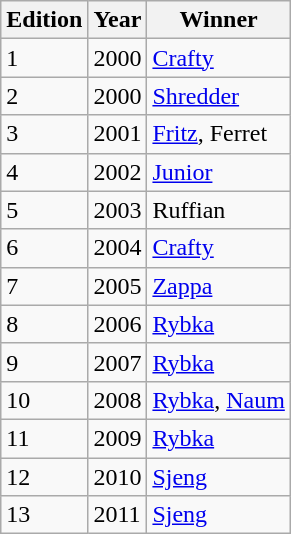<table class="wikitable">
<tr>
<th>Edition</th>
<th>Year</th>
<th>Winner</th>
</tr>
<tr>
<td>1</td>
<td>2000</td>
<td><a href='#'>Crafty</a></td>
</tr>
<tr>
<td>2</td>
<td>2000</td>
<td><a href='#'>Shredder</a></td>
</tr>
<tr>
<td>3</td>
<td>2001</td>
<td><a href='#'>Fritz</a>, Ferret</td>
</tr>
<tr>
<td>4</td>
<td>2002</td>
<td><a href='#'>Junior</a></td>
</tr>
<tr>
<td>5</td>
<td>2003</td>
<td>Ruffian</td>
</tr>
<tr>
<td>6</td>
<td>2004</td>
<td><a href='#'>Crafty</a></td>
</tr>
<tr>
<td>7</td>
<td>2005</td>
<td><a href='#'>Zappa</a></td>
</tr>
<tr>
<td>8</td>
<td>2006</td>
<td><a href='#'>Rybka</a></td>
</tr>
<tr>
<td>9</td>
<td>2007</td>
<td><a href='#'>Rybka</a></td>
</tr>
<tr>
<td>10</td>
<td>2008</td>
<td><a href='#'>Rybka</a>, <a href='#'>Naum</a></td>
</tr>
<tr>
<td>11</td>
<td>2009</td>
<td><a href='#'>Rybka</a></td>
</tr>
<tr>
<td>12</td>
<td>2010</td>
<td><a href='#'>Sjeng</a></td>
</tr>
<tr>
<td>13</td>
<td>2011</td>
<td><a href='#'>Sjeng</a></td>
</tr>
</table>
